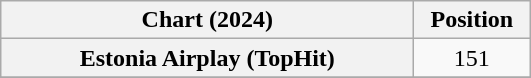<table class="wikitable plainrowheaders" style="text-align:center;">
<tr>
<th scope="col" style="width:268px;">Chart (2024)</th>
<th scope="col" style="width:70px;">Position</th>
</tr>
<tr>
<th scope="row">Estonia Airplay (TopHit)</th>
<td>151</td>
</tr>
<tr>
</tr>
</table>
